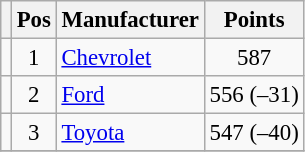<table class="wikitable" style="font-size: 95%;">
<tr>
<th></th>
<th>Pos</th>
<th>Manufacturer</th>
<th>Points</th>
</tr>
<tr>
<td align="left"></td>
<td style="text-align:center;">1</td>
<td><a href='#'>Chevrolet</a></td>
<td style="text-align:center;">587</td>
</tr>
<tr>
<td align="left"></td>
<td style="text-align:center;">2</td>
<td><a href='#'>Ford</a></td>
<td style="text-align:center;">556 (–31)</td>
</tr>
<tr>
<td align="left"></td>
<td style="text-align:center;">3</td>
<td><a href='#'>Toyota</a></td>
<td style="text-align:center;">547 (–40)</td>
</tr>
<tr class="sortbottom">
</tr>
</table>
